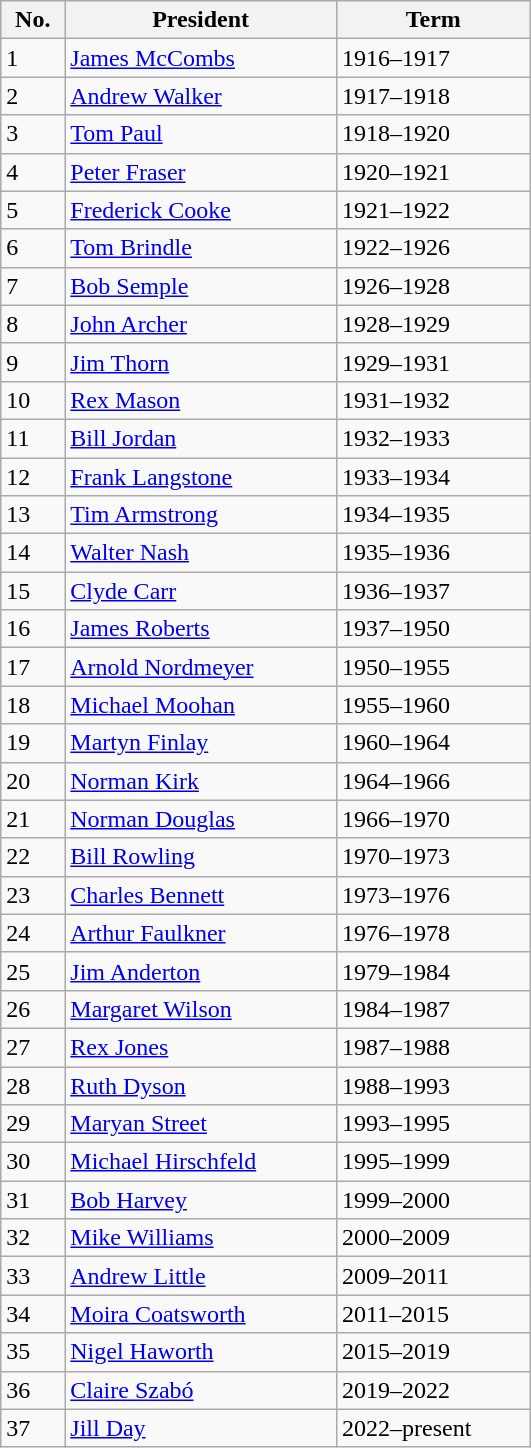<table class="wikitable" style="width:28%;">
<tr>
<th>No.</th>
<th>President</th>
<th>Term</th>
</tr>
<tr>
<td>1</td>
<td><a href='#'>James McCombs</a></td>
<td>1916–1917</td>
</tr>
<tr>
<td>2</td>
<td><a href='#'>Andrew Walker</a></td>
<td>1917–1918</td>
</tr>
<tr>
<td>3</td>
<td><a href='#'>Tom Paul</a></td>
<td>1918–1920</td>
</tr>
<tr>
<td>4</td>
<td><a href='#'>Peter Fraser</a></td>
<td>1920–1921</td>
</tr>
<tr>
<td>5</td>
<td><a href='#'>Frederick Cooke</a></td>
<td>1921–1922</td>
</tr>
<tr>
<td>6</td>
<td><a href='#'>Tom Brindle</a></td>
<td>1922–1926</td>
</tr>
<tr>
<td>7</td>
<td><a href='#'>Bob Semple</a></td>
<td>1926–1928</td>
</tr>
<tr>
<td>8</td>
<td><a href='#'>John Archer</a></td>
<td>1928–1929</td>
</tr>
<tr>
<td>9</td>
<td><a href='#'>Jim Thorn</a></td>
<td>1929–1931</td>
</tr>
<tr>
<td>10</td>
<td><a href='#'>Rex Mason</a></td>
<td>1931–1932</td>
</tr>
<tr>
<td>11</td>
<td><a href='#'>Bill Jordan</a></td>
<td>1932–1933</td>
</tr>
<tr>
<td>12</td>
<td><a href='#'>Frank Langstone</a></td>
<td>1933–1934</td>
</tr>
<tr>
<td>13</td>
<td><a href='#'>Tim Armstrong</a></td>
<td>1934–1935</td>
</tr>
<tr>
<td>14</td>
<td><a href='#'>Walter Nash</a></td>
<td>1935–1936</td>
</tr>
<tr>
<td>15</td>
<td><a href='#'>Clyde Carr</a></td>
<td>1936–1937</td>
</tr>
<tr>
<td>16</td>
<td><a href='#'>James Roberts</a></td>
<td>1937–1950</td>
</tr>
<tr>
<td>17</td>
<td><a href='#'>Arnold Nordmeyer</a></td>
<td>1950–1955</td>
</tr>
<tr>
<td>18</td>
<td><a href='#'>Michael Moohan</a></td>
<td>1955–1960</td>
</tr>
<tr>
<td>19</td>
<td><a href='#'>Martyn Finlay</a></td>
<td>1960–1964</td>
</tr>
<tr>
<td>20</td>
<td><a href='#'>Norman Kirk</a></td>
<td>1964–1966</td>
</tr>
<tr>
<td>21</td>
<td><a href='#'>Norman Douglas</a></td>
<td>1966–1970</td>
</tr>
<tr>
<td>22</td>
<td><a href='#'>Bill Rowling</a></td>
<td>1970–1973</td>
</tr>
<tr>
<td>23</td>
<td><a href='#'>Charles Bennett</a></td>
<td>1973–1976</td>
</tr>
<tr>
<td>24</td>
<td><a href='#'>Arthur Faulkner</a></td>
<td>1976–1978</td>
</tr>
<tr>
<td>25</td>
<td><a href='#'>Jim Anderton</a></td>
<td>1979–1984</td>
</tr>
<tr>
<td>26</td>
<td><a href='#'>Margaret Wilson</a></td>
<td>1984–1987</td>
</tr>
<tr>
<td>27</td>
<td><a href='#'>Rex Jones</a></td>
<td>1987–1988</td>
</tr>
<tr>
<td>28</td>
<td><a href='#'>Ruth Dyson</a></td>
<td>1988–1993</td>
</tr>
<tr>
<td>29</td>
<td><a href='#'>Maryan Street</a></td>
<td>1993–1995</td>
</tr>
<tr>
<td>30</td>
<td><a href='#'>Michael Hirschfeld</a></td>
<td>1995–1999</td>
</tr>
<tr>
<td>31</td>
<td><a href='#'>Bob Harvey</a></td>
<td>1999–2000</td>
</tr>
<tr>
<td>32</td>
<td><a href='#'>Mike Williams</a></td>
<td>2000–2009</td>
</tr>
<tr>
<td>33</td>
<td><a href='#'>Andrew Little</a></td>
<td>2009–2011</td>
</tr>
<tr>
<td>34</td>
<td><a href='#'>Moira Coatsworth</a></td>
<td>2011–2015</td>
</tr>
<tr>
<td>35</td>
<td><a href='#'>Nigel Haworth</a></td>
<td>2015–2019</td>
</tr>
<tr>
<td>36</td>
<td><a href='#'>Claire Szabó</a></td>
<td>2019–2022</td>
</tr>
<tr>
<td>37</td>
<td><a href='#'>Jill Day</a></td>
<td>2022–present</td>
</tr>
</table>
